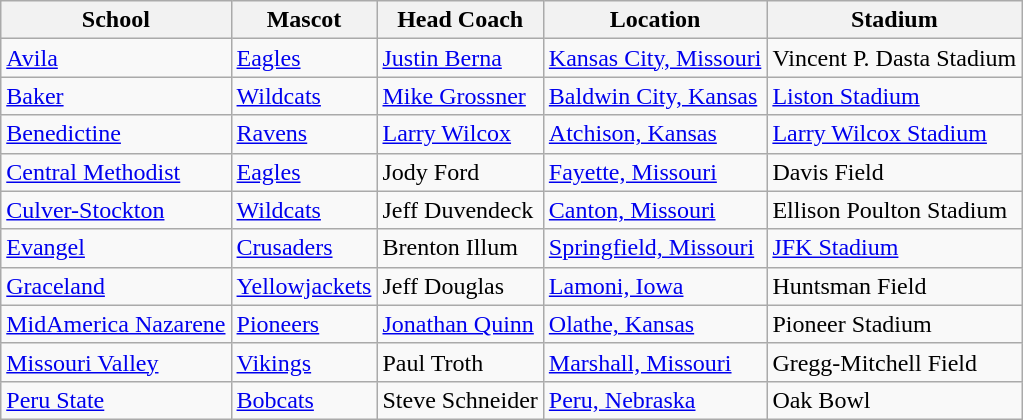<table class="wikitable">
<tr>
<th>School</th>
<th>Mascot</th>
<th>Head Coach</th>
<th>Location</th>
<th>Stadium</th>
</tr>
<tr>
<td><a href='#'>Avila</a></td>
<td><a href='#'>Eagles</a></td>
<td><a href='#'>Justin Berna</a></td>
<td><a href='#'>Kansas City, Missouri</a></td>
<td>Vincent P. Dasta Stadium</td>
</tr>
<tr>
<td><a href='#'>Baker</a></td>
<td><a href='#'>Wildcats</a></td>
<td><a href='#'>Mike Grossner</a></td>
<td><a href='#'>Baldwin City, Kansas</a></td>
<td><a href='#'>Liston Stadium</a></td>
</tr>
<tr>
<td><a href='#'>Benedictine</a></td>
<td><a href='#'>Ravens</a></td>
<td><a href='#'>Larry Wilcox</a></td>
<td><a href='#'>Atchison, Kansas</a></td>
<td><a href='#'>Larry Wilcox Stadium</a></td>
</tr>
<tr>
<td><a href='#'>Central Methodist</a></td>
<td><a href='#'>Eagles</a></td>
<td>Jody Ford</td>
<td><a href='#'>Fayette, Missouri</a></td>
<td>Davis Field</td>
</tr>
<tr>
<td><a href='#'>Culver-Stockton</a></td>
<td><a href='#'>Wildcats</a></td>
<td>Jeff Duvendeck</td>
<td><a href='#'>Canton, Missouri</a></td>
<td>Ellison Poulton Stadium</td>
</tr>
<tr>
<td><a href='#'>Evangel</a></td>
<td><a href='#'>Crusaders</a></td>
<td>Brenton Illum</td>
<td><a href='#'>Springfield, Missouri</a></td>
<td><a href='#'>JFK Stadium</a></td>
</tr>
<tr>
<td><a href='#'>Graceland</a></td>
<td><a href='#'>Yellowjackets</a></td>
<td>Jeff Douglas</td>
<td><a href='#'>Lamoni, Iowa</a></td>
<td>Huntsman Field</td>
</tr>
<tr>
<td><a href='#'>MidAmerica Nazarene</a></td>
<td><a href='#'>Pioneers</a></td>
<td><a href='#'>Jonathan Quinn</a></td>
<td><a href='#'>Olathe, Kansas</a></td>
<td>Pioneer Stadium</td>
</tr>
<tr>
<td><a href='#'>Missouri Valley</a></td>
<td><a href='#'>Vikings</a></td>
<td>Paul Troth</td>
<td><a href='#'>Marshall, Missouri</a></td>
<td>Gregg-Mitchell Field</td>
</tr>
<tr>
<td><a href='#'>Peru State</a></td>
<td><a href='#'>Bobcats</a></td>
<td>Steve Schneider</td>
<td><a href='#'>Peru, Nebraska</a></td>
<td>Oak Bowl</td>
</tr>
</table>
